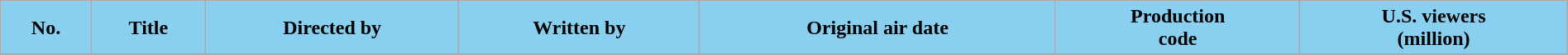<table class="wikitable plainrowheaders" style="width:100%;">
<tr style="color:#000;">
<th ! style="background:#89cff0; text-align:center;">No.</th>
<th ! style="background:#89cff0; text-align:center;">Title</th>
<th ! style="background:#89cff0; text-align:center;">Directed by</th>
<th ! style="background:#89cff0; text-align:center;">Written by</th>
<th ! style="background:#89cff0; text-align:center;">Original air date</th>
<th ! style="background:#89cff0; text-align:center;">Production<br>code</th>
<th ! style="background:#89cff0; text-align:center;">U.S. viewers<br>(million)</th>
</tr>
<tr>
</tr>
</table>
